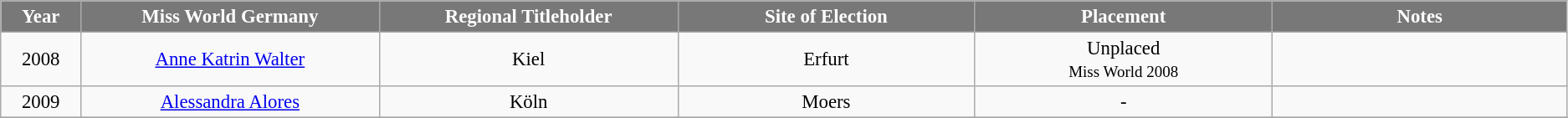<table class="wikitable sortable" style="font-size: 95%; text-align:center">
<tr>
<th width="60" style="background-color:#787878;color:#FFFFFF;">Year</th>
<th width="250" style="background-color:#787878;color:#FFFFFF;">Miss World Germany</th>
<th width="250" style="background-color:#787878;color:#FFFFFF;">Regional Titleholder</th>
<th width="250" style="background-color:#787878;color:#FFFFFF;">Site of Election</th>
<th width="250" style="background-color:#787878;color:#FFFFFF;">Placement</th>
<th width="250" style="background-color:#787878;color:#FFFFFF;">Notes</th>
</tr>
<tr>
<td>2008</td>
<td><a href='#'>Anne Katrin Walter</a></td>
<td> Kiel</td>
<td>Erfurt</td>
<td>Unplaced<br><small>Miss World 2008</small></td>
<td></td>
</tr>
<tr>
<td>2009</td>
<td><a href='#'>Alessandra Alores</a></td>
<td> Köln</td>
<td>Moers</td>
<td>-</td>
<td></td>
</tr>
<tr>
</tr>
</table>
